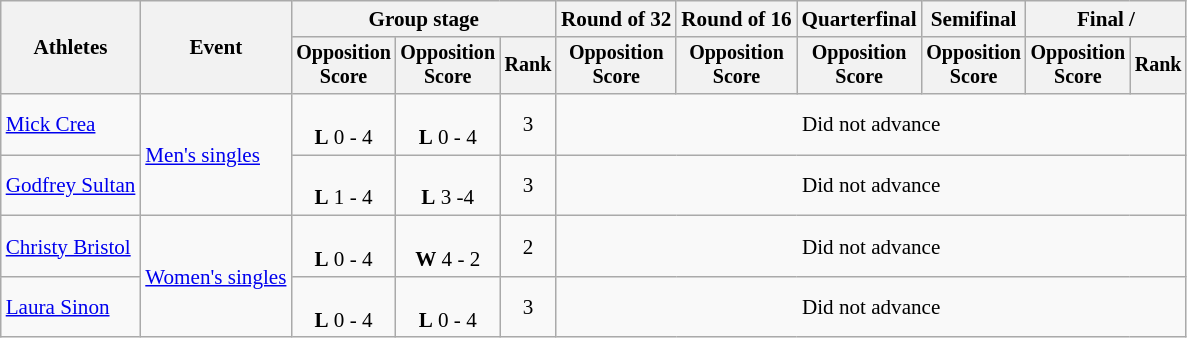<table class=wikitable style=font-size:88%;text-align:center>
<tr>
<th rowspan=2>Athletes</th>
<th rowspan=2>Event</th>
<th colspan=3>Group stage</th>
<th>Round of 32</th>
<th>Round of 16</th>
<th>Quarterfinal</th>
<th>Semifinal</th>
<th colspan=2>Final / </th>
</tr>
<tr style=font-size:95%>
<th>Opposition<br>Score</th>
<th>Opposition<br>Score</th>
<th>Rank</th>
<th>Opposition<br>Score</th>
<th>Opposition<br>Score</th>
<th>Opposition<br>Score</th>
<th>Opposition<br>Score</th>
<th>Opposition<br>Score</th>
<th>Rank</th>
</tr>
<tr>
<td align=left><a href='#'>Mick Crea</a></td>
<td align=left rowspan=2><a href='#'>Men's singles</a></td>
<td><br><strong>L</strong> 0 - 4</td>
<td><br><strong>L</strong> 0 - 4</td>
<td>3</td>
<td colspan=6>Did not advance</td>
</tr>
<tr>
<td align=left><a href='#'>Godfrey Sultan</a></td>
<td><br><strong>L</strong> 1 - 4</td>
<td><br><strong>L</strong> 3 -4</td>
<td>3</td>
<td colspan=6>Did not advance</td>
</tr>
<tr>
<td align=left><a href='#'>Christy Bristol</a></td>
<td align=left rowspan=2><a href='#'>Women's singles</a></td>
<td><br><strong>L</strong> 0 - 4</td>
<td><br><strong>W</strong> 4 - 2</td>
<td>2</td>
<td colspan=6>Did not advance</td>
</tr>
<tr>
<td align=left><a href='#'>Laura Sinon</a></td>
<td><br><strong>L</strong> 0 - 4</td>
<td><br><strong>L</strong> 0 - 4</td>
<td>3</td>
<td colspan=6>Did not advance</td>
</tr>
</table>
